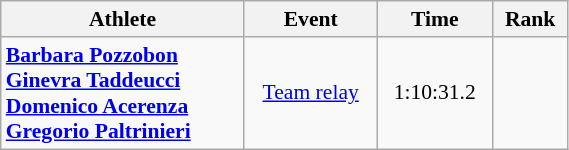<table class="wikitable" style="text-align:center; font-size:90%; width:30%;">
<tr>
<th>Athlete</th>
<th>Event</th>
<th>Time</th>
<th>Rank</th>
</tr>
<tr>
<td align=left><strong><a href='#'>Barbara Pozzobon</a><br><a href='#'>Ginevra Taddeucci</a><br><a href='#'>Domenico Acerenza</a><br><a href='#'>Gregorio Paltrinieri</a></strong></td>
<td><a href='#'>Team relay</a></td>
<td>1:10:31.2</td>
<td></td>
</tr>
</table>
